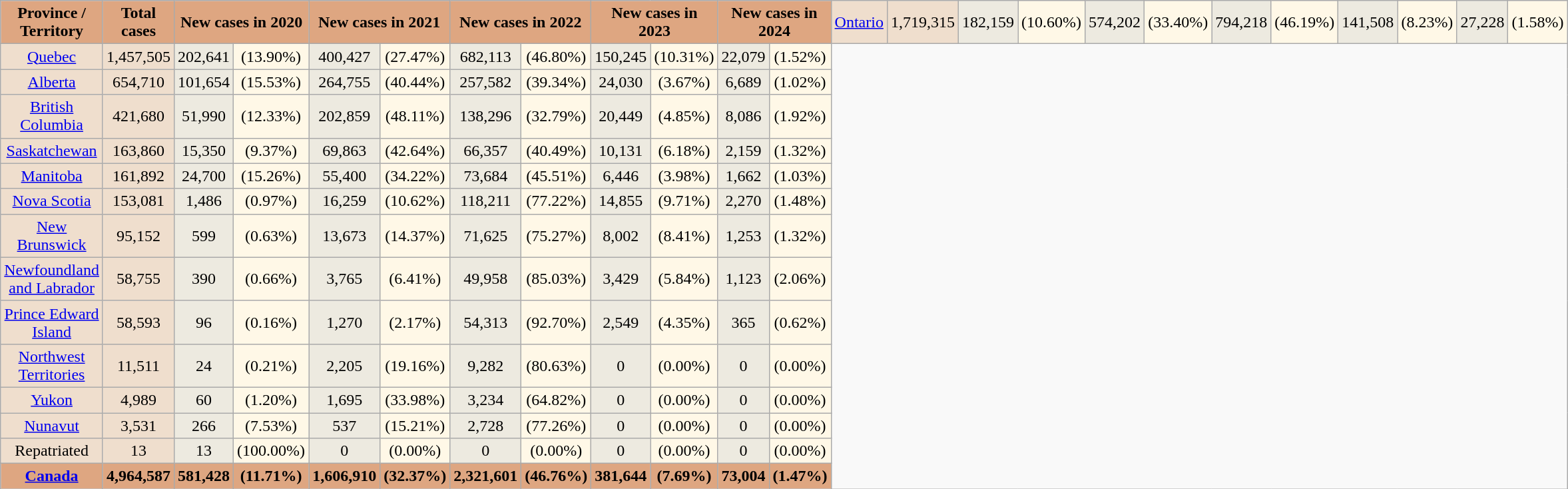<table class="wikitable" style="text-align:center">
<tr>
<th style="background:#DEA681">Province / Territory</th>
<th style="background:#DEA681">Total cases</th>
<th colspan="2" style="background:#DEA681">New cases in 2020</th>
<th colspan="2" style="background:#DEA681">New cases in 2021</th>
<th colspan="2" style="background:#DEA681">New cases in 2022</th>
<th colspan="2" style="background:#DEA681">New cases in 2023</th>
<th colspan="2" style="background:#DEA681">New cases in 2024</th>
<td style="background:#EFDECD" width="150"><a href='#'>Ontario</a></td>
<td style="background:#EFDECD" width="80">1,719,315</td>
<td style="background:#EDEAE0" width="50">182,159</td>
<td style="background:#FFF8E7" width="50">(10.60%)</td>
<td style="background:#EDEAE0" width="50">574,202</td>
<td style="background:#FFF8E7" width="50">(33.40%)</td>
<td style="background:#EDEAE0" width="50">794,218</td>
<td style="background:#FFF8E7" width="50">(46.19%)</td>
<td style="background:#EDEAE0" width="50">141,508</td>
<td style="background:#FFF8E7" width="50">(8.23%)</td>
<td style="background:#EDEAE0" width="50">27,228</td>
<td style="background:#FFF8E7" width="50">(1.58%)</td>
</tr>
<tr>
<td style="background:#EFDECD"><a href='#'>Quebec</a></td>
<td style="background:#EFDECD">1,457,505</td>
<td style="background:#EDEAE0">202,641</td>
<td style="background:#FFF8E7">(13.90%)</td>
<td style="background:#EDEAE0">400,427</td>
<td style="background:#FFF8E7">(27.47%)</td>
<td style="background:#EDEAE0">682,113</td>
<td style="background:#FFF8E7">(46.80%)</td>
<td style="background:#EDEAE0">150,245</td>
<td style="background:#FFF8E7">(10.31%)</td>
<td style="background:#EDEAE0">22,079</td>
<td style="background:#FFF8E7">(1.52%)</td>
</tr>
<tr>
<td style="background:#EFDECD"><a href='#'>Alberta</a></td>
<td style="background:#EFDECD">654,710</td>
<td style="background:#EDEAE0">101,654</td>
<td style="background:#FFF8E7">(15.53%)</td>
<td style="background:#EDEAE0">264,755</td>
<td style="background:#FFF8E7">(40.44%)</td>
<td style="background:#EDEAE0">257,582</td>
<td style="background:#FFF8E7">(39.34%)</td>
<td style="background:#EDEAE0">24,030</td>
<td style="background:#FFF8E7">(3.67%)</td>
<td style="background:#EDEAE0">6,689</td>
<td style="background:#FFF8E7">(1.02%)</td>
</tr>
<tr>
<td style="background:#EFDECD"><a href='#'>British Columbia</a></td>
<td style="background:#EFDECD">421,680</td>
<td style="background:#EDEAE0">51,990</td>
<td style="background:#FFF8E7">(12.33%)</td>
<td style="background:#EDEAE0">202,859</td>
<td style="background:#FFF8E7">(48.11%)</td>
<td style="background:#EDEAE0">138,296</td>
<td style="background:#FFF8E7">(32.79%)</td>
<td style="background:#EDEAE0">20,449</td>
<td style="background:#FFF8E7">(4.85%)</td>
<td style="background:#EDEAE0">8,086</td>
<td style="background:#FFF8E7">(1.92%)</td>
</tr>
<tr>
<td style="background:#EFDECD"><a href='#'>Saskatchewan</a></td>
<td style="background:#EFDECD">163,860</td>
<td style="background:#EDEAE0">15,350</td>
<td style="background:#FFF8E7">(9.37%)</td>
<td style="background:#EDEAE0">69,863</td>
<td style="background:#FFF8E7">(42.64%)</td>
<td style="background:#EDEAE0">66,357</td>
<td style="background:#FFF8E7">(40.49%)</td>
<td style="background:#EDEAE0">10,131</td>
<td style="background:#FFF8E7">(6.18%)</td>
<td style="background:#EDEAE0">2,159</td>
<td style="background:#FFF8E7">(1.32%)</td>
</tr>
<tr>
<td style="background:#EFDECD"><a href='#'>Manitoba</a></td>
<td style="background:#EFDECD">161,892</td>
<td style="background:#EDEAE0">24,700</td>
<td style="background:#FFF8E7">(15.26%)</td>
<td style="background:#EDEAE0">55,400</td>
<td style="background:#FFF8E7">(34.22%)</td>
<td style="background:#EDEAE0">73,684</td>
<td style="background:#FFF8E7">(45.51%)</td>
<td style="background:#EDEAE0">6,446</td>
<td style="background:#FFF8E7">(3.98%)</td>
<td style="background:#EDEAE0">1,662</td>
<td style="background:#FFF8E7">(1.03%)</td>
</tr>
<tr>
<td style="background:#EFDECD"><a href='#'>Nova Scotia</a></td>
<td style="background:#EFDECD">153,081</td>
<td style="background:#EDEAE0">1,486</td>
<td style="background:#FFF8E7">(0.97%)</td>
<td style="background:#EDEAE0">16,259</td>
<td style="background:#FFF8E7">(10.62%)</td>
<td style="background:#EDEAE0">118,211</td>
<td style="background:#FFF8E7">(77.22%)</td>
<td style="background:#EDEAE0">14,855</td>
<td style="background:#FFF8E7">(9.71%)</td>
<td style="background:#EDEAE0">2,270</td>
<td style="background:#FFF8E7">(1.48%)</td>
</tr>
<tr>
<td style="background:#EFDECD"><a href='#'>New Brunswick</a></td>
<td style="background:#EFDECD">95,152</td>
<td style="background:#EDEAE0">599</td>
<td style="background:#FFF8E7">(0.63%)</td>
<td style="background:#EDEAE0">13,673</td>
<td style="background:#FFF8E7">(14.37%)</td>
<td style="background:#EDEAE0">71,625</td>
<td style="background:#FFF8E7">(75.27%)</td>
<td style="background:#EDEAE0">8,002</td>
<td style="background:#FFF8E7">(8.41%)</td>
<td style="background:#EDEAE0">1,253</td>
<td style="background:#FFF8E7">(1.32%)</td>
</tr>
<tr>
<td style="background:#EFDECD"><a href='#'>Newfoundland and Labrador</a></td>
<td style="background:#EFDECD">58,755</td>
<td style="background:#EDEAE0">390</td>
<td style="background:#FFF8E7">(0.66%)</td>
<td style="background:#EDEAE0">3,765</td>
<td style="background:#FFF8E7">(6.41%)</td>
<td style="background:#EDEAE0">49,958</td>
<td style="background:#FFF8E7">(85.03%)</td>
<td style="background:#EDEAE0">3,429</td>
<td style="background:#FFF8E7">(5.84%)</td>
<td style="background:#EDEAE0">1,123</td>
<td style="background:#FFF8E7">(2.06%)</td>
</tr>
<tr>
<td style="background:#EFDECD"><a href='#'>Prince Edward Island</a></td>
<td style="background:#EFDECD">58,593</td>
<td style="background:#EDEAE0">96</td>
<td style="background:#FFF8E7">(0.16%)</td>
<td style="background:#EDEAE0">1,270</td>
<td style="background:#FFF8E7">(2.17%)</td>
<td style="background:#EDEAE0">54,313</td>
<td style="background:#FFF8E7">(92.70%)</td>
<td style="background:#EDEAE0">2,549</td>
<td style="background:#FFF8E7">(4.35%)</td>
<td style="background:#EDEAE0">365</td>
<td style="background:#FFF8E7">(0.62%)</td>
</tr>
<tr>
<td style="background:#EFDECD"><a href='#'>Northwest Territories</a></td>
<td style="background:#EFDECD">11,511</td>
<td style="background:#EDEAE0">24</td>
<td style="background:#FFF8E7">(0.21%)</td>
<td style="background:#EDEAE0">2,205</td>
<td style="background:#FFF8E7">(19.16%)</td>
<td style="background:#EDEAE0">9,282</td>
<td style="background:#FFF8E7">(80.63%)</td>
<td style="background:#EDEAE0">0</td>
<td style="background:#FFF8E7">(0.00%)</td>
<td style="background:#EDEAE0">0</td>
<td style="background:#FFF8E7">(0.00%)</td>
</tr>
<tr>
<td style="background:#EFDECD"><a href='#'>Yukon</a></td>
<td style="background:#EFDECD">4,989</td>
<td style="background:#EDEAE0">60</td>
<td style="background:#FFF8E7">(1.20%)</td>
<td style="background:#EDEAE0">1,695</td>
<td style="background:#FFF8E7">(33.98%)</td>
<td style="background:#EDEAE0">3,234</td>
<td style="background:#FFF8E7">(64.82%)</td>
<td style="background:#EDEAE0">0</td>
<td style="background:#FFF8E7">(0.00%)</td>
<td style="background:#EDEAE0">0</td>
<td style="background:#FFF8E7">(0.00%)</td>
</tr>
<tr>
<td style="background:#EFDECD"><a href='#'>Nunavut</a></td>
<td style="background:#EFDECD">3,531</td>
<td style="background:#EDEAE0">266</td>
<td style="background:#FFF8E7">(7.53%)</td>
<td style="background:#EDEAE0">537</td>
<td style="background:#FFF8E7">(15.21%)</td>
<td style="background:#EDEAE0">2,728</td>
<td style="background:#FFF8E7">(77.26%)</td>
<td style="background:#EDEAE0">0</td>
<td style="background:#FFF8E7">(0.00%)</td>
<td style="background:#EDEAE0">0</td>
<td style="background:#FFF8E7">(0.00%)</td>
</tr>
<tr>
<td style="background:#EFDECD">Repatriated</td>
<td style="background:#EFDECD">13</td>
<td style="background:#EDEAE0">13</td>
<td style="background:#FFF8E7">(100.00%)</td>
<td style="background:#EDEAE0">0</td>
<td style="background:#FFF8E7">(0.00%)</td>
<td style="background:#EDEAE0">0</td>
<td style="background:#FFF8E7">(0.00%)</td>
<td style="background:#EDEAE0">0</td>
<td style="background:#FFF8E7">(0.00%)</td>
<td style="background:#EDEAE0">0</td>
<td style="background:#FFF8E7">(0.00%)</td>
</tr>
<tr>
<td style="background:#DEA681"><strong><a href='#'>Canada</a></strong></td>
<td style="background:#DEA681"><strong>4,964,587</strong></td>
<td style="background:#DEA681"><strong>581,428</strong></td>
<td style="background:#DEA681"><strong>(11.71%)</strong></td>
<td style="background:#DEA681"><strong>1,606,910</strong></td>
<td style="background:#DEA681"><strong>(32.37%)</strong></td>
<td style="background:#DEA681"><strong>2,321,601</strong></td>
<td style="background:#DEA681"><strong>(46.76%)</strong></td>
<td style="background:#DEA681"><strong>381,644</strong></td>
<td style="background:#DEA681"><strong>(7.69%)</strong></td>
<td style="background:#DEA681"><strong>73,004</strong></td>
<td style="background:#DEA681"><strong>(1.47%)</strong></td>
</tr>
</table>
